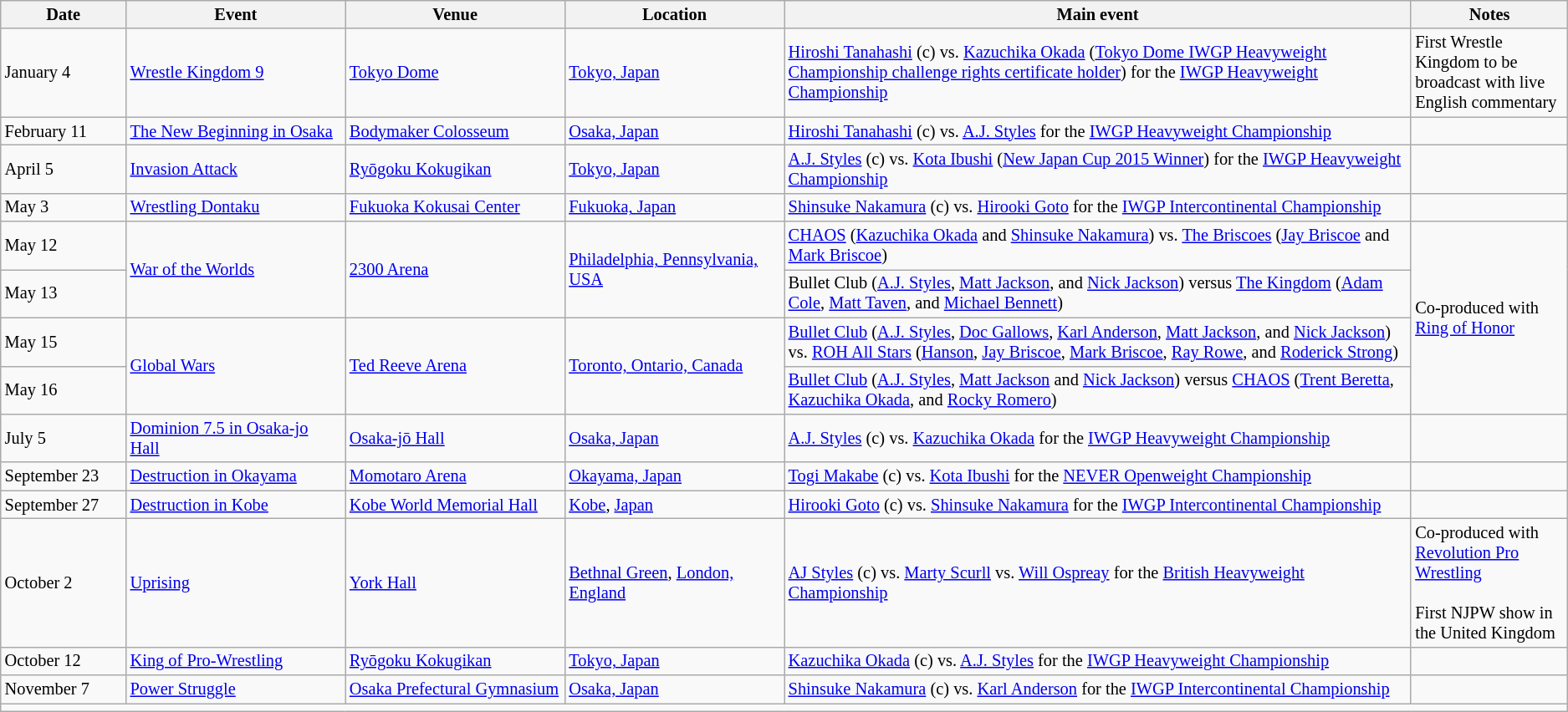<table class="sortable wikitable succession-box" style="font-size:85%;">
<tr>
<th width=8%>Date</th>
<th width=14%>Event</th>
<th width=14%>Venue</th>
<th width=14%>Location</th>
<th width=40%>Main event</th>
<th width=14%>Notes</th>
</tr>
<tr>
<td>January 4</td>
<td><a href='#'>Wrestle Kingdom 9</a></td>
<td><a href='#'>Tokyo Dome</a></td>
<td><a href='#'>Tokyo, Japan</a></td>
<td><a href='#'>Hiroshi Tanahashi</a> (c) vs. <a href='#'>Kazuchika Okada</a> (<a href='#'>Tokyo Dome IWGP Heavyweight Championship challenge rights certificate holder</a>) for the <a href='#'>IWGP Heavyweight Championship</a></td>
<td>First Wrestle Kingdom to be broadcast with live English commentary</td>
</tr>
<tr>
<td>February 11</td>
<td><a href='#'>The New Beginning in Osaka</a></td>
<td><a href='#'>Bodymaker Colosseum</a></td>
<td><a href='#'>Osaka, Japan</a></td>
<td><a href='#'>Hiroshi Tanahashi</a> (c) vs. <a href='#'>A.J. Styles</a> for the <a href='#'>IWGP Heavyweight Championship</a></td>
<td></td>
</tr>
<tr>
<td>April 5</td>
<td><a href='#'>Invasion Attack</a></td>
<td><a href='#'>Ryōgoku Kokugikan</a></td>
<td><a href='#'>Tokyo, Japan</a></td>
<td><a href='#'>A.J. Styles</a> (c) vs. <a href='#'>Kota Ibushi</a> (<a href='#'>New Japan Cup 2015 Winner</a>) for the <a href='#'>IWGP Heavyweight Championship</a></td>
<td></td>
</tr>
<tr>
<td>May 3</td>
<td><a href='#'>Wrestling Dontaku</a></td>
<td><a href='#'>Fukuoka Kokusai Center</a></td>
<td><a href='#'>Fukuoka, Japan</a></td>
<td><a href='#'>Shinsuke Nakamura</a> (c) vs. <a href='#'>Hirooki Goto</a> for the <a href='#'>IWGP Intercontinental Championship</a></td>
</tr>
<tr>
<td>May 12</td>
<td rowspan="2"><a href='#'>War of the Worlds</a></td>
<td rowspan="2"><a href='#'>2300 Arena</a></td>
<td rowspan="2"><a href='#'>Philadelphia, Pennsylvania, USA</a></td>
<td><a href='#'>CHAOS</a> (<a href='#'>Kazuchika Okada</a> and <a href='#'>Shinsuke Nakamura</a>) vs. <a href='#'>The Briscoes</a> (<a href='#'>Jay Briscoe</a> and <a href='#'>Mark Briscoe</a>)</td>
<td rowspan="4">Co-produced with <a href='#'>Ring of Honor</a></td>
</tr>
<tr>
<td>May 13</td>
<td>Bullet Club (<a href='#'>A.J. Styles</a>, <a href='#'>Matt Jackson</a>, and <a href='#'>Nick Jackson</a>) versus <a href='#'>The Kingdom</a> (<a href='#'>Adam Cole</a>, <a href='#'>Matt Taven</a>, and <a href='#'>Michael Bennett</a>)</td>
</tr>
<tr>
<td>May 15</td>
<td rowspan="2"><a href='#'>Global Wars</a></td>
<td rowspan="2"><a href='#'>Ted Reeve Arena</a></td>
<td rowspan="2"><a href='#'>Toronto, Ontario, Canada</a></td>
<td><a href='#'>Bullet Club</a> (<a href='#'>A.J. Styles</a>, <a href='#'>Doc Gallows</a>, <a href='#'>Karl Anderson</a>, <a href='#'>Matt Jackson</a>, and <a href='#'>Nick Jackson</a>) vs. <a href='#'>ROH All Stars</a> (<a href='#'>Hanson</a>, <a href='#'>Jay Briscoe</a>, <a href='#'>Mark Briscoe</a>, <a href='#'>Ray Rowe</a>, and <a href='#'>Roderick Strong</a>)</td>
</tr>
<tr>
<td>May 16</td>
<td><a href='#'>Bullet Club</a> (<a href='#'>A.J. Styles</a>, <a href='#'>Matt Jackson</a> and <a href='#'>Nick Jackson</a>) versus <a href='#'>CHAOS</a> (<a href='#'>Trent Beretta</a>, <a href='#'>Kazuchika Okada</a>, and <a href='#'>Rocky Romero</a>)</td>
</tr>
<tr>
<td>July 5</td>
<td><a href='#'>Dominion 7.5 in Osaka-jo Hall</a></td>
<td><a href='#'>Osaka-jō Hall</a></td>
<td><a href='#'>Osaka, Japan</a></td>
<td><a href='#'>A.J. Styles</a> (c) vs. <a href='#'>Kazuchika Okada</a> for the <a href='#'>IWGP Heavyweight Championship</a></td>
<td></td>
</tr>
<tr>
<td>September 23</td>
<td><a href='#'>Destruction in Okayama</a></td>
<td><a href='#'>Momotaro Arena</a></td>
<td><a href='#'>Okayama, Japan</a></td>
<td><a href='#'>Togi Makabe</a> (c) vs. <a href='#'>Kota Ibushi</a> for the <a href='#'>NEVER Openweight Championship</a></td>
<td></td>
</tr>
<tr>
<td>September 27</td>
<td><a href='#'>Destruction in Kobe</a></td>
<td><a href='#'>Kobe World Memorial Hall</a></td>
<td><a href='#'>Kobe</a>, <a href='#'>Japan</a></td>
<td><a href='#'>Hirooki Goto</a> (c) vs. <a href='#'>Shinsuke Nakamura</a> for the <a href='#'>IWGP Intercontinental Championship</a></td>
<td></td>
</tr>
<tr>
<td>October 2</td>
<td><a href='#'>Uprising</a></td>
<td><a href='#'>York Hall</a></td>
<td><a href='#'>Bethnal Green</a>, <a href='#'>London, England</a></td>
<td><a href='#'>AJ Styles</a> (c) vs. <a href='#'>Marty Scurll</a> vs. <a href='#'>Will Ospreay</a> for the <a href='#'>British Heavyweight Championship</a></td>
<td>Co-produced with <a href='#'>Revolution Pro Wrestling</a><br><br>First NJPW show in the United Kingdom</td>
</tr>
<tr>
<td>October 12</td>
<td><a href='#'>King of Pro-Wrestling</a></td>
<td><a href='#'>Ryōgoku Kokugikan</a></td>
<td><a href='#'>Tokyo, Japan</a></td>
<td><a href='#'>Kazuchika Okada</a> (c) vs. <a href='#'>A.J. Styles</a> for the <a href='#'>IWGP Heavyweight Championship</a></td>
<td></td>
</tr>
<tr>
<td>November 7</td>
<td><a href='#'>Power Struggle</a></td>
<td><a href='#'>Osaka Prefectural Gymnasium</a></td>
<td><a href='#'>Osaka, Japan</a></td>
<td><a href='#'>Shinsuke Nakamura</a> (c) vs. <a href='#'>Karl Anderson</a> for the <a href='#'>IWGP Intercontinental Championship</a></td>
<td></td>
</tr>
<tr>
<td colspan=6></td>
</tr>
</table>
